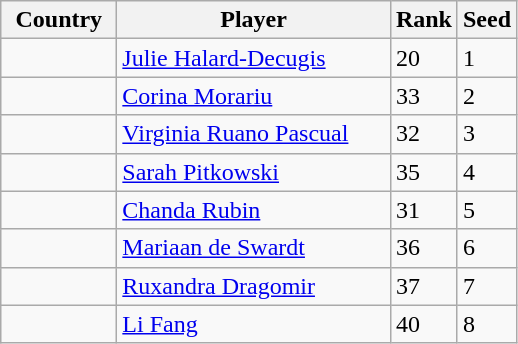<table class="sortable wikitable">
<tr>
<th width="70">Country</th>
<th width="175">Player</th>
<th>Rank</th>
<th>Seed</th>
</tr>
<tr>
<td></td>
<td><a href='#'>Julie Halard-Decugis</a></td>
<td>20</td>
<td>1</td>
</tr>
<tr>
<td></td>
<td><a href='#'>Corina Morariu</a></td>
<td>33</td>
<td>2</td>
</tr>
<tr>
<td></td>
<td><a href='#'>Virginia Ruano Pascual</a></td>
<td>32</td>
<td>3</td>
</tr>
<tr>
<td></td>
<td><a href='#'>Sarah Pitkowski</a></td>
<td>35</td>
<td>4</td>
</tr>
<tr>
<td></td>
<td><a href='#'>Chanda Rubin</a></td>
<td>31</td>
<td>5</td>
</tr>
<tr>
<td></td>
<td><a href='#'>Mariaan de Swardt</a></td>
<td>36</td>
<td>6</td>
</tr>
<tr>
<td></td>
<td><a href='#'>Ruxandra Dragomir</a></td>
<td>37</td>
<td>7</td>
</tr>
<tr>
<td></td>
<td><a href='#'>Li Fang</a></td>
<td>40</td>
<td>8</td>
</tr>
</table>
